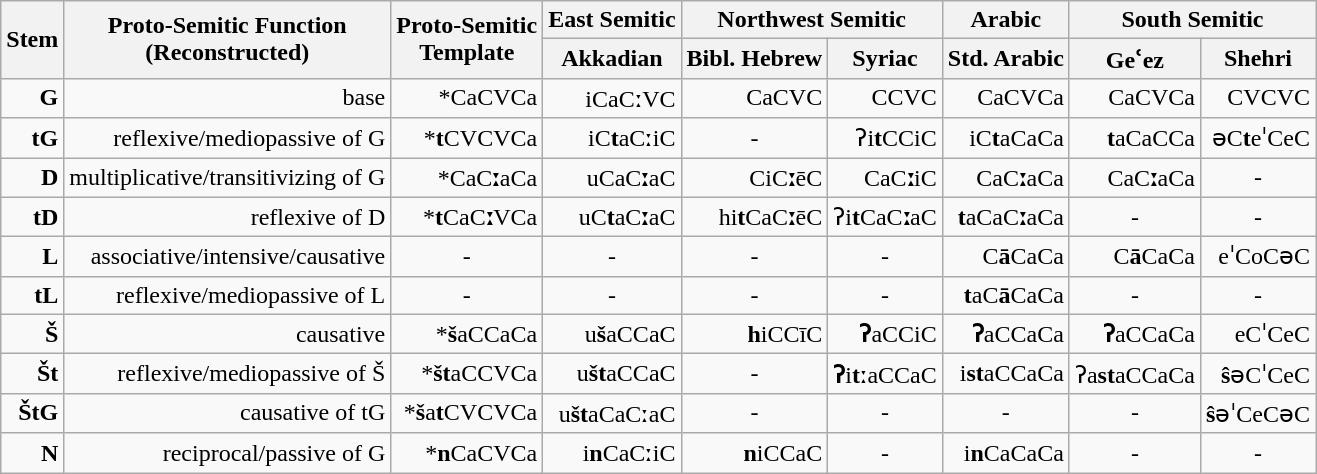<table class="wikitable">
<tr>
<th rowspan="2">Stem</th>
<th rowspan="2">Proto-Semitic Function<br>(Reconstructed)</th>
<th rowspan="2">Proto-Semitic<br>Template</th>
<th>East Semitic</th>
<th colspan="2">Northwest Semitic</th>
<th>Arabic</th>
<th colspan="2">South Semitic</th>
</tr>
<tr align="right">
<th>Akkadian</th>
<th>Bibl. Hebrew</th>
<th>Syriac</th>
<th>Std. Arabic</th>
<th>Geʿez</th>
<th><strong>Shehri</strong></th>
</tr>
<tr align="right">
<td><strong>G</strong></td>
<td>base</td>
<td>*CaCVCa</td>
<td>iCaCːVC</td>
<td>CaCVC</td>
<td>CCVC</td>
<td>CaCVCa</td>
<td>CaCVCa</td>
<td>CVCVC</td>
</tr>
<tr align="right">
<td><strong>tG</strong></td>
<td>reflexive/mediopassive of G</td>
<td>*<strong>t</strong>CVCVCa</td>
<td>iC<strong>t</strong>aCːiC</td>
<td align="center">-</td>
<td>ʔi<strong>t</strong>CCiC</td>
<td>iC<strong>t</strong>aCaCa</td>
<td><strong>t</strong>aCaCCa</td>
<td>əC<strong>t</strong>eˈCeC</td>
</tr>
<tr align="right">
<td><strong>D</strong></td>
<td>multiplicative/transitivizing of G</td>
<td>*CaC<strong>ː</strong>aCa</td>
<td>uCaC<strong>ː</strong>aC</td>
<td>CiC<strong>ː</strong>ēC</td>
<td>CaC<strong>ː</strong>iC</td>
<td>CaC<strong>ː</strong>aCa</td>
<td>CaC<strong>ː</strong>aCa</td>
<td align="center">-</td>
</tr>
<tr align="right">
<td><strong>tD</strong></td>
<td>reflexive of D</td>
<td>*<strong>t</strong>CaC<strong>ː</strong>VCa</td>
<td>uC<strong>t</strong>aC<strong>ː</strong>aC</td>
<td>hi<strong>t</strong>CaC<strong>ː</strong>ēC</td>
<td>ʔi<strong>t</strong>CaC<strong>ː</strong>aC</td>
<td><strong>t</strong>aCaC<strong>ː</strong>aCa</td>
<td align="center">-</td>
<td align="center">-</td>
</tr>
<tr align="right">
<td><strong>L</strong></td>
<td>associative/intensive/causative</td>
<td align="center">-</td>
<td align="center">-</td>
<td align="center">-</td>
<td align="center">-</td>
<td>C<strong>ā</strong>CaCa</td>
<td>C<strong>ā</strong>CaCa</td>
<td>eˈCoCəC</td>
</tr>
<tr align="right">
<td><strong>tL</strong></td>
<td>reflexive/mediopassive of L</td>
<td align="center">-</td>
<td align="center">-</td>
<td align="center">-</td>
<td align="center">-</td>
<td><strong>t</strong>aC<strong>ā</strong>CaCa</td>
<td align="center">-</td>
<td align="center">-</td>
</tr>
<tr align="right">
<td><strong>Š</strong></td>
<td>causative</td>
<td>*<strong>š</strong>aCCaCa</td>
<td>u<strong>š</strong>aCCaC</td>
<td><strong>h</strong>iCCīC</td>
<td><strong>ʔ</strong>aCCiC</td>
<td><strong>ʔ</strong>aCCaCa</td>
<td><strong>ʔ</strong>aCCaCa</td>
<td>eCˈCeC</td>
</tr>
<tr align="right">
<td><strong>Št</strong></td>
<td>reflexive/mediopassive of Š</td>
<td>*<strong>št</strong>aCCVCa</td>
<td>u<strong>št</strong>aCCaC</td>
<td align="center">-</td>
<td><strong>ʔ</strong>i<strong>t</strong>ːaCCaC</td>
<td>i<strong>st</strong>aCCaCa</td>
<td>ʔa<strong>st</strong>aCCaCa</td>
<td><strong>ŝ</strong>əCˈCeC</td>
</tr>
<tr align="right">
<td><strong>ŠtG</strong></td>
<td>causative of tG</td>
<td>*<strong>š</strong>a<strong>t</strong>CVCVCa</td>
<td>u<strong>št</strong>aCaCːaC</td>
<td align="center">-</td>
<td align="center">-</td>
<td align="center">-</td>
<td align="center">-</td>
<td><strong>ŝ</strong>əˈCeCəC</td>
</tr>
<tr align="right">
<td><strong>N</strong></td>
<td>reciprocal/passive  of G</td>
<td>*<strong>n</strong>CaCVCa</td>
<td>i<strong>n</strong>CaCːiC</td>
<td><strong>n</strong>iCCaC</td>
<td align="center">-</td>
<td>i<strong>n</strong>CaCaCa</td>
<td align="center">-</td>
<td align="center">-</td>
</tr>
</table>
